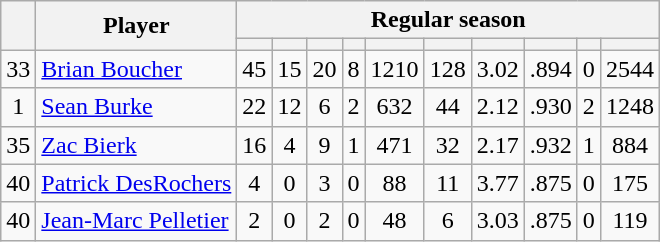<table class="wikitable plainrowheaders" style="text-align:center;">
<tr>
<th scope="col" rowspan="2"></th>
<th scope="col" rowspan="2">Player</th>
<th scope=colgroup colspan=10>Regular season</th>
</tr>
<tr>
<th scope="col"></th>
<th scope="col"></th>
<th scope="col"></th>
<th scope="col"></th>
<th scope="col"></th>
<th scope="col"></th>
<th scope="col"></th>
<th scope="col"></th>
<th scope="col"></th>
<th scope="col"></th>
</tr>
<tr>
<td scope="row">33</td>
<td align="left"><a href='#'>Brian Boucher</a></td>
<td>45</td>
<td>15</td>
<td>20</td>
<td>8</td>
<td>1210</td>
<td>128</td>
<td>3.02</td>
<td>.894</td>
<td>0</td>
<td>2544</td>
</tr>
<tr>
<td scope="row">1</td>
<td align="left"><a href='#'>Sean Burke</a></td>
<td>22</td>
<td>12</td>
<td>6</td>
<td>2</td>
<td>632</td>
<td>44</td>
<td>2.12</td>
<td>.930</td>
<td>2</td>
<td>1248</td>
</tr>
<tr>
<td scope="row">35</td>
<td align="left"><a href='#'>Zac Bierk</a></td>
<td>16</td>
<td>4</td>
<td>9</td>
<td>1</td>
<td>471</td>
<td>32</td>
<td>2.17</td>
<td>.932</td>
<td>1</td>
<td>884</td>
</tr>
<tr>
<td scope="row">40</td>
<td align="left"><a href='#'>Patrick DesRochers</a></td>
<td>4</td>
<td>0</td>
<td>3</td>
<td>0</td>
<td>88</td>
<td>11</td>
<td>3.77</td>
<td>.875</td>
<td>0</td>
<td>175</td>
</tr>
<tr>
<td scope="row">40</td>
<td align="left"><a href='#'>Jean-Marc Pelletier</a></td>
<td>2</td>
<td>0</td>
<td>2</td>
<td>0</td>
<td>48</td>
<td>6</td>
<td>3.03</td>
<td>.875</td>
<td>0</td>
<td>119</td>
</tr>
</table>
